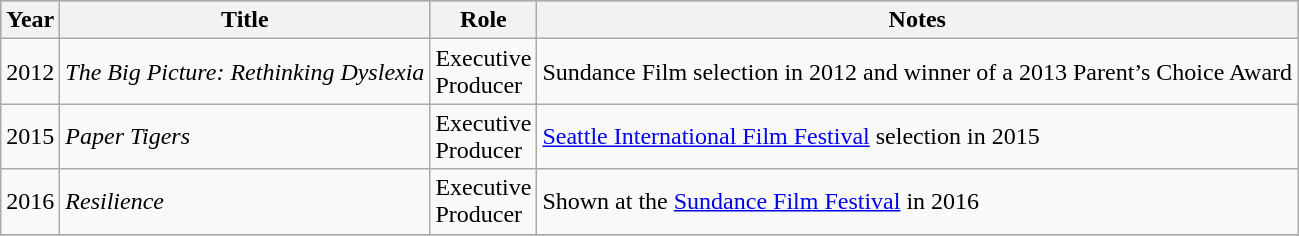<table class="wikitable sortable">
<tr style="background:#b0c4de; text-align:center;">
<th>Year</th>
<th>Title</th>
<th width=60>Role</th>
<th>Notes</th>
</tr>
<tr>
<td>2012</td>
<td><em>The Big Picture: Rethinking Dyslexia</em></td>
<td>Executive Producer</td>
<td>Sundance Film selection in 2012 and winner of a 2013 Parent’s Choice Award </td>
</tr>
<tr>
<td>2015</td>
<td><em>Paper Tigers</em></td>
<td>Executive Producer</td>
<td><a href='#'>Seattle International Film Festival</a> selection in 2015</td>
</tr>
<tr>
<td>2016</td>
<td><em>Resilience</em></td>
<td>Executive Producer</td>
<td>Shown at the <a href='#'>Sundance Film Festival</a> in 2016</td>
</tr>
<tr>
</tr>
</table>
